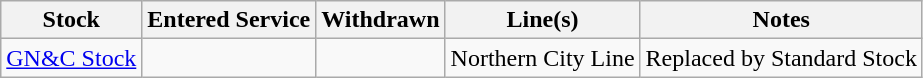<table class="wikitable">
<tr>
<th>Stock</th>
<th>Entered Service</th>
<th>Withdrawn</th>
<th>Line(s)</th>
<th class="unsortable">Notes</th>
</tr>
<tr>
<td><a href='#'>GN&C Stock</a></td>
<td></td>
<td></td>
<td>Northern City Line</td>
<td>Replaced by Standard Stock</td>
</tr>
</table>
